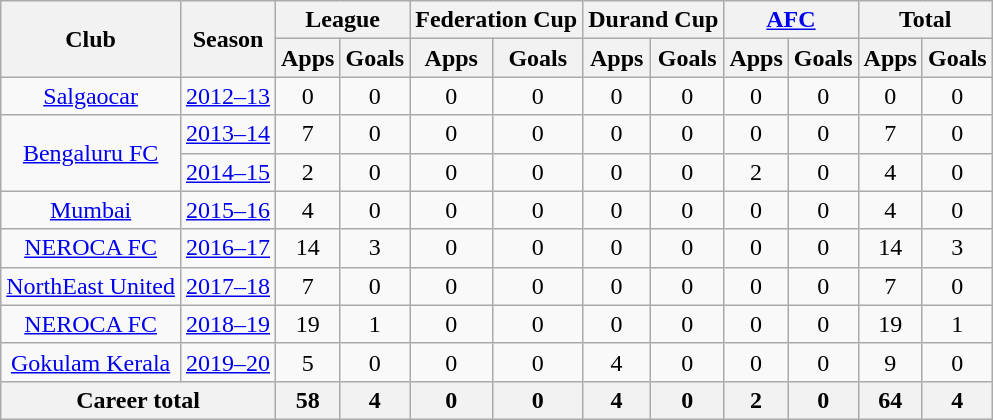<table class="wikitable" style="text-align: center;">
<tr>
<th rowspan="2">Club</th>
<th rowspan="2">Season</th>
<th colspan="2">League</th>
<th colspan="2">Federation Cup</th>
<th colspan="2">Durand Cup</th>
<th colspan="2"><a href='#'>AFC</a></th>
<th colspan="2">Total</th>
</tr>
<tr>
<th>Apps</th>
<th>Goals</th>
<th>Apps</th>
<th>Goals</th>
<th>Apps</th>
<th>Goals</th>
<th>Apps</th>
<th>Goals</th>
<th>Apps</th>
<th>Goals</th>
</tr>
<tr>
<td rowspan="1"><a href='#'>Salgaocar</a></td>
<td><a href='#'>2012–13</a></td>
<td>0</td>
<td>0</td>
<td>0</td>
<td>0</td>
<td>0</td>
<td>0</td>
<td>0</td>
<td>0</td>
<td>0</td>
<td>0</td>
</tr>
<tr>
<td rowspan="2"><a href='#'>Bengaluru FC</a></td>
<td><a href='#'>2013–14</a></td>
<td>7</td>
<td>0</td>
<td>0</td>
<td>0</td>
<td>0</td>
<td>0</td>
<td>0</td>
<td>0</td>
<td>7</td>
<td>0</td>
</tr>
<tr>
<td><a href='#'>2014–15</a></td>
<td>2</td>
<td>0</td>
<td>0</td>
<td>0</td>
<td>0</td>
<td>0</td>
<td>2</td>
<td>0</td>
<td>4</td>
<td>0</td>
</tr>
<tr>
<td rowspan="1"><a href='#'>Mumbai</a></td>
<td><a href='#'>2015–16</a></td>
<td>4</td>
<td>0</td>
<td>0</td>
<td>0</td>
<td>0</td>
<td>0</td>
<td>0</td>
<td>0</td>
<td>4</td>
<td>0</td>
</tr>
<tr>
<td rowspan="1"><a href='#'>NEROCA FC</a></td>
<td><a href='#'>2016–17</a></td>
<td>14</td>
<td>3</td>
<td>0</td>
<td>0</td>
<td>0</td>
<td>0</td>
<td>0</td>
<td>0</td>
<td>14</td>
<td>3</td>
</tr>
<tr>
<td rowspan="1"><a href='#'>NorthEast United</a></td>
<td><a href='#'>2017–18</a></td>
<td>7</td>
<td>0</td>
<td>0</td>
<td>0</td>
<td>0</td>
<td>0</td>
<td>0</td>
<td>0</td>
<td>7</td>
<td>0</td>
</tr>
<tr>
<td rowspan="1"><a href='#'>NEROCA FC</a></td>
<td><a href='#'>2018–19</a></td>
<td>19</td>
<td>1</td>
<td>0</td>
<td>0</td>
<td>0</td>
<td>0</td>
<td>0</td>
<td>0</td>
<td>19</td>
<td>1</td>
</tr>
<tr>
<td rowspan="1"><a href='#'>Gokulam Kerala</a></td>
<td><a href='#'>2019–20</a></td>
<td>5</td>
<td>0</td>
<td>0</td>
<td>0</td>
<td>4</td>
<td>0</td>
<td>0</td>
<td>0</td>
<td>9</td>
<td>0</td>
</tr>
<tr>
<th colspan="2">Career total</th>
<th>58</th>
<th>4</th>
<th>0</th>
<th>0</th>
<th>4</th>
<th>0</th>
<th>2</th>
<th>0</th>
<th>64</th>
<th>4</th>
</tr>
</table>
